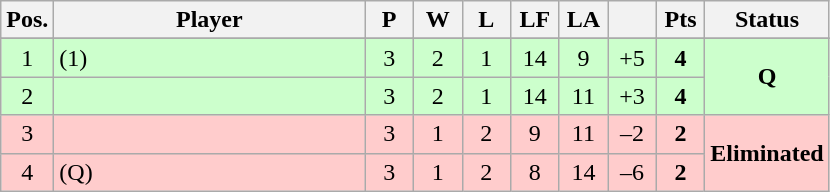<table class="wikitable" style="text-align:center; margin: 1em auto 1em auto, align:left">
<tr>
<th width=25>Pos.</th>
<th width=200>Player</th>
<th width=25>P</th>
<th width=25>W</th>
<th width=25>L</th>
<th width=25>LF</th>
<th width=25>LA</th>
<th width=25></th>
<th width=25>Pts</th>
<th width=75>Status</th>
</tr>
<tr>
</tr>
<tr style="background:#CCFFCC;">
<td>1</td>
<td align=left> (1)</td>
<td>3</td>
<td>2</td>
<td>1</td>
<td>14</td>
<td>9</td>
<td>+5</td>
<td><strong>4</strong></td>
<td rowspan=2><strong>Q</strong></td>
</tr>
<tr style="background:#CCFFCC;">
<td>2</td>
<td align=left></td>
<td>3</td>
<td>2</td>
<td>1</td>
<td>14</td>
<td>11</td>
<td>+3</td>
<td><strong>4</strong></td>
</tr>
<tr style="background:#FFCCCC;">
<td>3</td>
<td align=left></td>
<td>3</td>
<td>1</td>
<td>2</td>
<td>9</td>
<td>11</td>
<td>–2</td>
<td><strong>2</strong></td>
<td rowspan=2><strong>Eliminated</strong></td>
</tr>
<tr style="background:#FFCCCC;">
<td>4</td>
<td align=left>(Q)</td>
<td>3</td>
<td>1</td>
<td>2</td>
<td>8</td>
<td>14</td>
<td>–6</td>
<td><strong>2</strong></td>
</tr>
</table>
